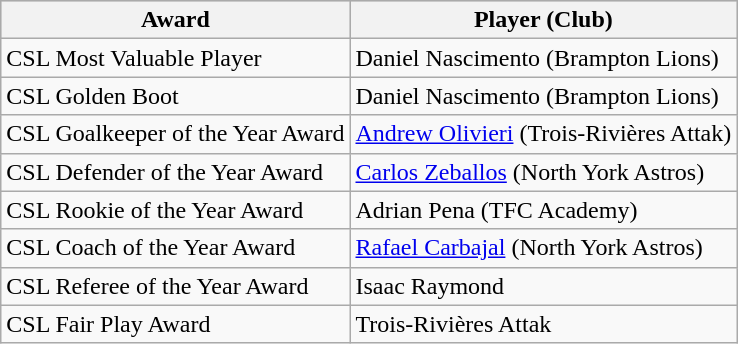<table class="wikitable">
<tr style="background:#cccccc;">
<th>Award</th>
<th>Player (Club)</th>
</tr>
<tr>
<td>CSL Most Valuable Player</td>
<td>Daniel Nascimento (Brampton Lions)</td>
</tr>
<tr>
<td>CSL Golden Boot</td>
<td>Daniel Nascimento (Brampton Lions)</td>
</tr>
<tr>
<td>CSL Goalkeeper of the Year Award</td>
<td><a href='#'>Andrew Olivieri</a> (Trois-Rivières Attak)</td>
</tr>
<tr>
<td>CSL Defender of the Year Award</td>
<td><a href='#'>Carlos Zeballos</a> (North York Astros)</td>
</tr>
<tr>
<td>CSL Rookie of the Year Award</td>
<td>Adrian Pena (TFC Academy)</td>
</tr>
<tr>
<td>CSL Coach of the Year Award</td>
<td><a href='#'>Rafael Carbajal</a> (North York Astros)</td>
</tr>
<tr>
<td>CSL Referee of the Year Award</td>
<td>Isaac Raymond</td>
</tr>
<tr>
<td>CSL Fair Play Award</td>
<td>Trois-Rivières Attak</td>
</tr>
</table>
